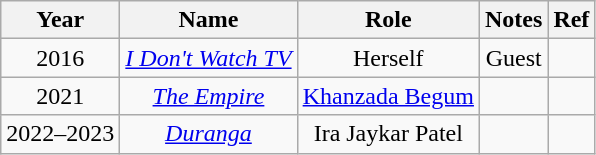<table class="wikitable" style="text-align:center;">
<tr>
<th>Year</th>
<th>Name</th>
<th>Role</th>
<th>Notes</th>
<th>Ref</th>
</tr>
<tr>
<td>2016</td>
<td><em><a href='#'>I Don't Watch TV</a></em></td>
<td>Herself</td>
<td>Guest</td>
<td style="text-align:center;"></td>
</tr>
<tr>
<td>2021</td>
<td><em><a href='#'>The Empire</a></em></td>
<td><a href='#'>Khanzada Begum</a></td>
<td></td>
<td></td>
</tr>
<tr>
<td>2022–2023</td>
<td><em><a href='#'>Duranga</a></em></td>
<td>Ira Jaykar Patel</td>
<td></td>
<td></td>
</tr>
</table>
